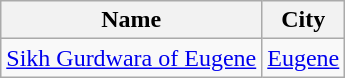<table class="wikitable sortable">
<tr>
<th>Name</th>
<th>City</th>
</tr>
<tr>
<td><a href='#'>Sikh Gurdwara of Eugene</a></td>
<td><a href='#'>Eugene</a></td>
</tr>
</table>
